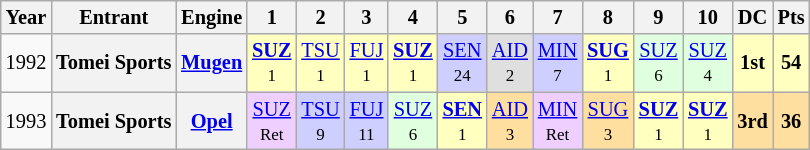<table class="wikitable" style="text-align:center; font-size:85%">
<tr>
<th>Year</th>
<th>Entrant</th>
<th>Engine</th>
<th>1</th>
<th>2</th>
<th>3</th>
<th>4</th>
<th>5</th>
<th>6</th>
<th>7</th>
<th>8</th>
<th>9</th>
<th>10</th>
<th>DC</th>
<th>Pts</th>
</tr>
<tr>
<td>1992</td>
<th nowrap>Tomei Sports</th>
<th><a href='#'>Mugen</a></th>
<td style="background:#FFFFBF;"><strong><a href='#'>SUZ</a></strong><br><small>1</small></td>
<td style="background:#FFFFBF;"><a href='#'>TSU</a><br><small>1</small></td>
<td style="background:#FFFFBF;"><a href='#'>FUJ</a><br><small>1</small></td>
<td style="background:#FFFFBF;"><strong><a href='#'>SUZ</a></strong><br><small>1</small></td>
<td style="background:#CFCFFF;"><a href='#'>SEN</a><br><small>24</small></td>
<td style="background:#DFDFDF;"><a href='#'>AID</a><br><small>2</small></td>
<td style="background:#CFCFFF;"><a href='#'>MIN</a><br><small>7</small></td>
<td style="background:#FFFFBF;"><strong><a href='#'>SUG</a></strong><br><small>1</small></td>
<td style="background:#DFFFDF;"><a href='#'>SUZ</a><br><small>6</small></td>
<td style="background:#DFFFDF;"><a href='#'>SUZ</a><br><small>4</small></td>
<td style="background:#FFFFBF;"><strong>1st</strong></td>
<td style="background:#FFFFBF;"><strong>54</strong></td>
</tr>
<tr>
<td>1993</td>
<th nowrap>Tomei Sports</th>
<th><a href='#'>Opel</a></th>
<td style="background:#EFCFFF;"><a href='#'>SUZ</a><br><small>Ret</small></td>
<td style="background:#CFCFFF;"><a href='#'>TSU</a><br><small>9</small></td>
<td style="background:#CFCFFF;"><a href='#'>FUJ</a><br><small>11</small></td>
<td style="background:#DFFFDF;"><a href='#'>SUZ</a><br><small>6</small></td>
<td style="background:#FFFFBF;"><strong><a href='#'>SEN</a></strong><br><small>1</small></td>
<td style="background:#FFDF9F;"><a href='#'>AID</a><br><small>3</small></td>
<td style="background:#EFCFFF;"><a href='#'>MIN</a><br><small>Ret</small></td>
<td style="background:#FFDF9F;"><a href='#'>SUG</a><br><small>3</small></td>
<td style="background:#FFFFBF;"><strong><a href='#'>SUZ</a></strong><br><small>1</small></td>
<td style="background:#FFFFBF;"><strong><a href='#'>SUZ</a></strong><br><small>1</small></td>
<td style="background:#FFDF9F;"><strong>3rd</strong></td>
<td style="background:#FFDF9F;"><strong>36</strong></td>
</tr>
</table>
